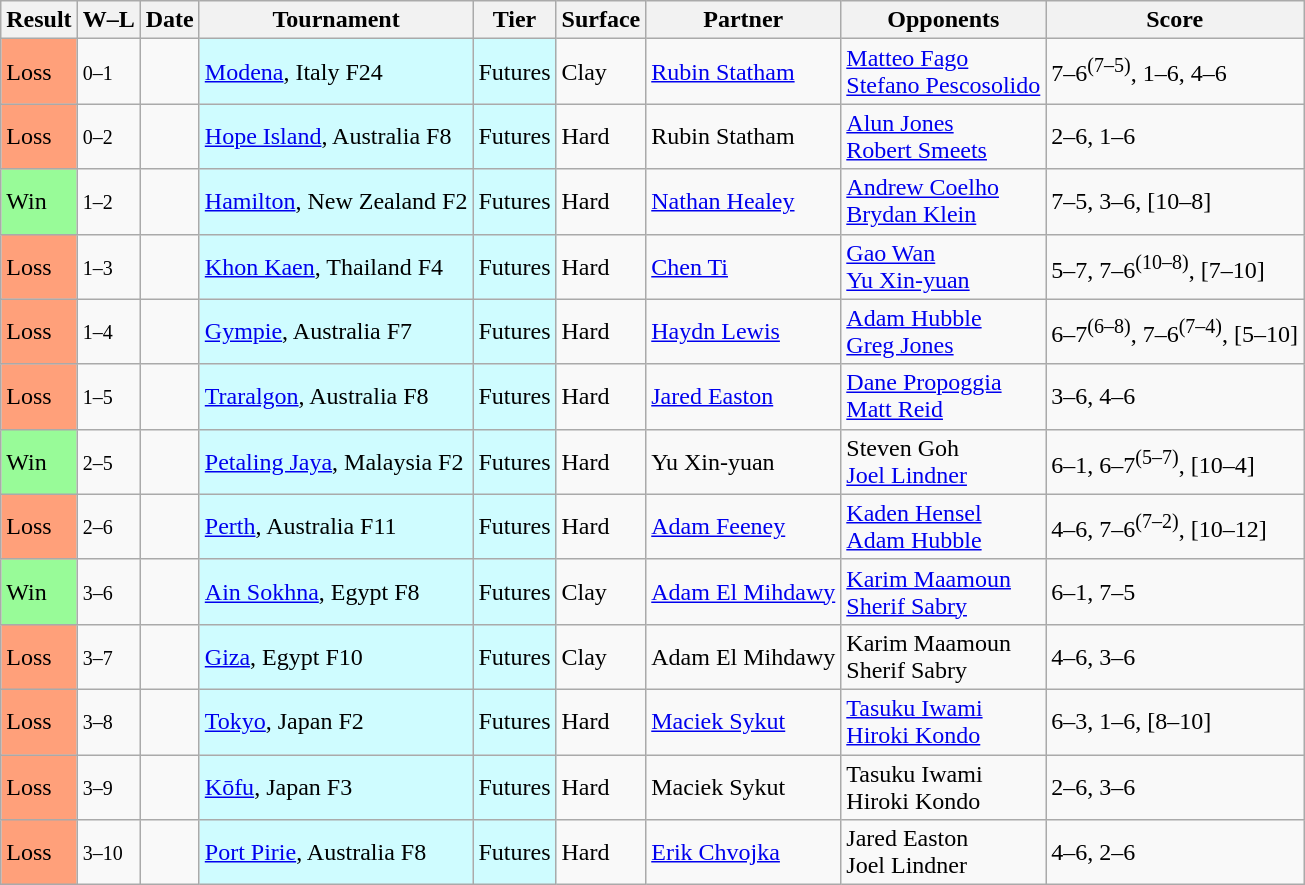<table class="sortable wikitable">
<tr>
<th>Result</th>
<th class="unsortable">W–L</th>
<th>Date</th>
<th>Tournament</th>
<th>Tier</th>
<th>Surface</th>
<th>Partner</th>
<th>Opponents</th>
<th class="unsortable">Score</th>
</tr>
<tr>
<td style="background:#ffa07a;">Loss</td>
<td><small>0–1</small></td>
<td></td>
<td style="background:#cffcff;"><a href='#'>Modena</a>, Italy F24</td>
<td style="background:#cffcff;">Futures</td>
<td>Clay</td>
<td> <a href='#'>Rubin Statham</a></td>
<td> <a href='#'>Matteo Fago</a><br> <a href='#'>Stefano Pescosolido</a></td>
<td>7–6<sup>(7–5)</sup>, 1–6, 4–6</td>
</tr>
<tr>
<td style="background:#ffa07a;">Loss</td>
<td><small>0–2</small></td>
<td></td>
<td style="background:#cffcff;"><a href='#'>Hope Island</a>, Australia F8</td>
<td style="background:#cffcff;">Futures</td>
<td>Hard</td>
<td> Rubin Statham</td>
<td> <a href='#'>Alun Jones</a><br> <a href='#'>Robert Smeets</a></td>
<td>2–6, 1–6</td>
</tr>
<tr>
<td style="background:#98fb98;">Win</td>
<td><small>1–2</small></td>
<td></td>
<td style="background:#cffcff;"><a href='#'>Hamilton</a>, New Zealand F2</td>
<td style="background:#cffcff;">Futures</td>
<td>Hard</td>
<td> <a href='#'>Nathan Healey</a></td>
<td> <a href='#'>Andrew Coelho</a><br> <a href='#'>Brydan Klein</a></td>
<td>7–5, 3–6, [10–8]</td>
</tr>
<tr>
<td style="background:#ffa07a;">Loss</td>
<td><small>1–3</small></td>
<td></td>
<td style="background:#cffcff;"><a href='#'>Khon Kaen</a>, Thailand F4</td>
<td style="background:#cffcff;">Futures</td>
<td>Hard</td>
<td> <a href='#'>Chen Ti</a></td>
<td> <a href='#'>Gao Wan</a><br> <a href='#'>Yu Xin-yuan</a></td>
<td>5–7, 7–6<sup>(10–8)</sup>, [7–10]</td>
</tr>
<tr>
<td style="background:#ffa07a;">Loss</td>
<td><small>1–4</small></td>
<td></td>
<td style="background:#cffcff;"><a href='#'>Gympie</a>, Australia F7</td>
<td style="background:#cffcff;">Futures</td>
<td>Hard</td>
<td> <a href='#'>Haydn Lewis</a></td>
<td> <a href='#'>Adam Hubble</a><br> <a href='#'>Greg Jones</a></td>
<td>6–7<sup>(6–8)</sup>, 7–6<sup>(7–4)</sup>, [5–10]</td>
</tr>
<tr>
<td style="background:#ffa07a;">Loss</td>
<td><small>1–5</small></td>
<td></td>
<td style="background:#cffcff;"><a href='#'>Traralgon</a>, Australia F8</td>
<td style="background:#cffcff;">Futures</td>
<td>Hard</td>
<td> <a href='#'>Jared Easton</a></td>
<td> <a href='#'>Dane Propoggia</a><br> <a href='#'>Matt Reid</a></td>
<td>3–6, 4–6</td>
</tr>
<tr>
<td style="background:#98fb98;">Win</td>
<td><small>2–5</small></td>
<td></td>
<td style="background:#cffcff;"><a href='#'>Petaling Jaya</a>, Malaysia F2</td>
<td style="background:#cffcff;">Futures</td>
<td>Hard</td>
<td> Yu Xin-yuan</td>
<td> Steven Goh<br> <a href='#'>Joel Lindner</a></td>
<td>6–1, 6–7<sup>(5–7)</sup>, [10–4]</td>
</tr>
<tr>
<td style="background:#ffa07a;">Loss</td>
<td><small>2–6</small></td>
<td></td>
<td style="background:#cffcff;"><a href='#'>Perth</a>, Australia F11</td>
<td style="background:#cffcff;">Futures</td>
<td>Hard</td>
<td> <a href='#'>Adam Feeney</a></td>
<td> <a href='#'>Kaden Hensel</a><br> <a href='#'>Adam Hubble</a></td>
<td>4–6, 7–6<sup>(7–2)</sup>, [10–12]</td>
</tr>
<tr>
<td style="background:#98fb98;">Win</td>
<td><small>3–6</small></td>
<td></td>
<td style="background:#cffcff;"><a href='#'>Ain Sokhna</a>, Egypt F8</td>
<td style="background:#cffcff;">Futures</td>
<td>Clay</td>
<td> <a href='#'>Adam El Mihdawy</a></td>
<td> <a href='#'>Karim Maamoun</a><br> <a href='#'>Sherif Sabry</a></td>
<td>6–1, 7–5</td>
</tr>
<tr>
<td style="background:#ffa07a;">Loss</td>
<td><small>3–7</small></td>
<td></td>
<td style="background:#cffcff;"><a href='#'>Giza</a>, Egypt F10</td>
<td style="background:#cffcff;">Futures</td>
<td>Clay</td>
<td> Adam El Mihdawy</td>
<td> Karim Maamoun<br> Sherif Sabry</td>
<td>4–6, 3–6</td>
</tr>
<tr>
<td style="background:#ffa07a;">Loss</td>
<td><small>3–8</small></td>
<td></td>
<td style="background:#cffcff;"><a href='#'>Tokyo</a>, Japan F2</td>
<td style="background:#cffcff;">Futures</td>
<td>Hard</td>
<td> <a href='#'>Maciek Sykut</a></td>
<td> <a href='#'>Tasuku Iwami</a><br> <a href='#'>Hiroki Kondo</a></td>
<td>6–3, 1–6, [8–10]</td>
</tr>
<tr>
<td style="background:#ffa07a;">Loss</td>
<td><small>3–9</small></td>
<td></td>
<td style="background:#cffcff;"><a href='#'>Kōfu</a>, Japan F3</td>
<td style="background:#cffcff;">Futures</td>
<td>Hard</td>
<td> Maciek Sykut</td>
<td> Tasuku Iwami<br> Hiroki Kondo</td>
<td>2–6, 3–6</td>
</tr>
<tr>
<td style="background:#ffa07a;">Loss</td>
<td><small>3–10</small></td>
<td></td>
<td style="background:#cffcff;"><a href='#'>Port Pirie</a>, Australia F8</td>
<td style="background:#cffcff;">Futures</td>
<td>Hard</td>
<td> <a href='#'>Erik Chvojka</a></td>
<td> Jared Easton<br> Joel Lindner</td>
<td>4–6, 2–6</td>
</tr>
</table>
